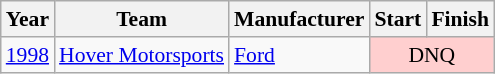<table class="wikitable" style="font-size: 90%;">
<tr>
<th>Year</th>
<th>Team</th>
<th>Manufacturer</th>
<th>Start</th>
<th>Finish</th>
</tr>
<tr>
<td><a href='#'>1998</a></td>
<td><a href='#'>Hover Motorsports</a></td>
<td><a href='#'>Ford</a></td>
<td align=center colspan=2 style="background:#FFCFCF;">DNQ</td>
</tr>
</table>
